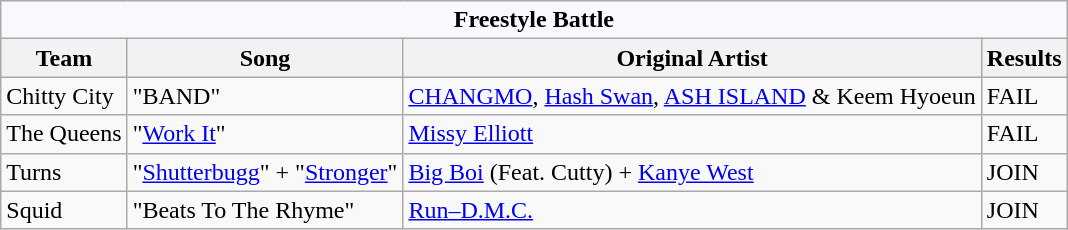<table class="wikitable mw-collapsible mw-collapsed"  style="text-align:center font-size:90%">
<tr>
<th style="background:#F8F8FF"; colspan="4">Freestyle Battle</th>
</tr>
<tr style="background:#f2f2f2;">
<th scope="col">Team</th>
<th scope="col">Song</th>
<th scope="col">Original Artist</th>
<th scope="col">Results</th>
</tr>
<tr>
<td>Chitty City</td>
<td>"BAND"</td>
<td><a href='#'>CHANGMO</a>, <a href='#'>Hash Swan</a>, <a href='#'>ASH ISLAND</a> & Keem Hyoeun</td>
<td>FAIL</td>
</tr>
<tr>
<td>The Queens</td>
<td>"<a href='#'>Work It</a>"</td>
<td><a href='#'>Missy Elliott</a></td>
<td>FAIL</td>
</tr>
<tr>
<td>Turns</td>
<td>"<a href='#'>Shutterbugg</a>" + "<a href='#'>Stronger</a>"</td>
<td><a href='#'>Big Boi</a> (Feat. Cutty) + <a href='#'>Kanye West</a></td>
<td>JOIN</td>
</tr>
<tr>
<td>Squid</td>
<td>"Beats To The Rhyme"</td>
<td><a href='#'>Run–D.M.C.</a></td>
<td>JOIN</td>
</tr>
</table>
